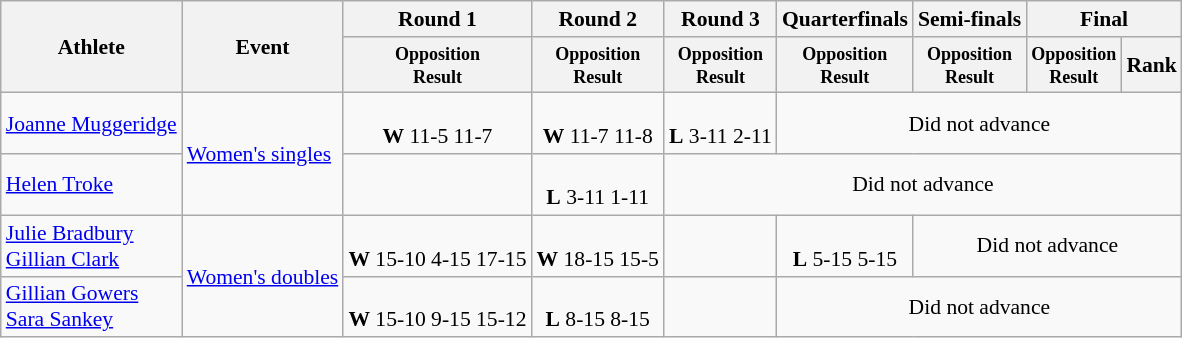<table class=wikitable style="font-size:90%">
<tr>
<th rowspan="2">Athlete</th>
<th rowspan="2">Event</th>
<th>Round 1</th>
<th>Round 2</th>
<th>Round 3</th>
<th>Quarterfinals</th>
<th>Semi-finals</th>
<th colspan="2">Final</th>
</tr>
<tr>
<th style="line-height:1em"><small>Opposition<br>Result</small></th>
<th style="line-height:1em"><small>Opposition<br>Result</small></th>
<th style="line-height:1em"><small>Opposition<br>Result</small></th>
<th style="line-height:1em"><small>Opposition<br>Result</small></th>
<th style="line-height:1em"><small>Opposition<br>Result</small></th>
<th style="line-height:1em"><small>Opposition<br>Result</small></th>
<th>Rank</th>
</tr>
<tr>
<td><a href='#'>Joanne Muggeridge</a></td>
<td rowspan=2><a href='#'>Women's singles</a></td>
<td style="text-align:center"><br><strong>W</strong> 11-5 11-7</td>
<td style="text-align:center"><br><strong>W</strong> 11-7 11-8</td>
<td style="text-align:center"><br><strong>L</strong> 3-11 2-11</td>
<td colspan=4 style="text-align:center">Did not advance</td>
</tr>
<tr>
<td><a href='#'>Helen Troke</a></td>
<td></td>
<td style="text-align:center"><br><strong>L</strong> 3-11 1-11</td>
<td colspan=6 style="text-align:center">Did not advance</td>
</tr>
<tr>
<td><a href='#'>Julie Bradbury</a><br><a href='#'>Gillian Clark</a></td>
<td rowspan=2><a href='#'>Women's doubles</a></td>
<td style="text-align:center"><br><strong>W</strong> 15-10 4-15 17-15</td>
<td style="text-align:center"><br><strong>W</strong> 18-15 15-5</td>
<td></td>
<td style="text-align:center"><br><strong>L</strong> 5-15 5-15</td>
<td colspan=3 style="text-align:center">Did not advance</td>
</tr>
<tr>
<td><a href='#'>Gillian Gowers</a><br><a href='#'>Sara Sankey</a></td>
<td style="text-align:center"><br><strong>W</strong> 15-10 9-15 15-12</td>
<td style="text-align:center"><br><strong>L</strong> 8-15 8-15</td>
<td></td>
<td colspan=4 style="text-align:center">Did not advance</td>
</tr>
</table>
